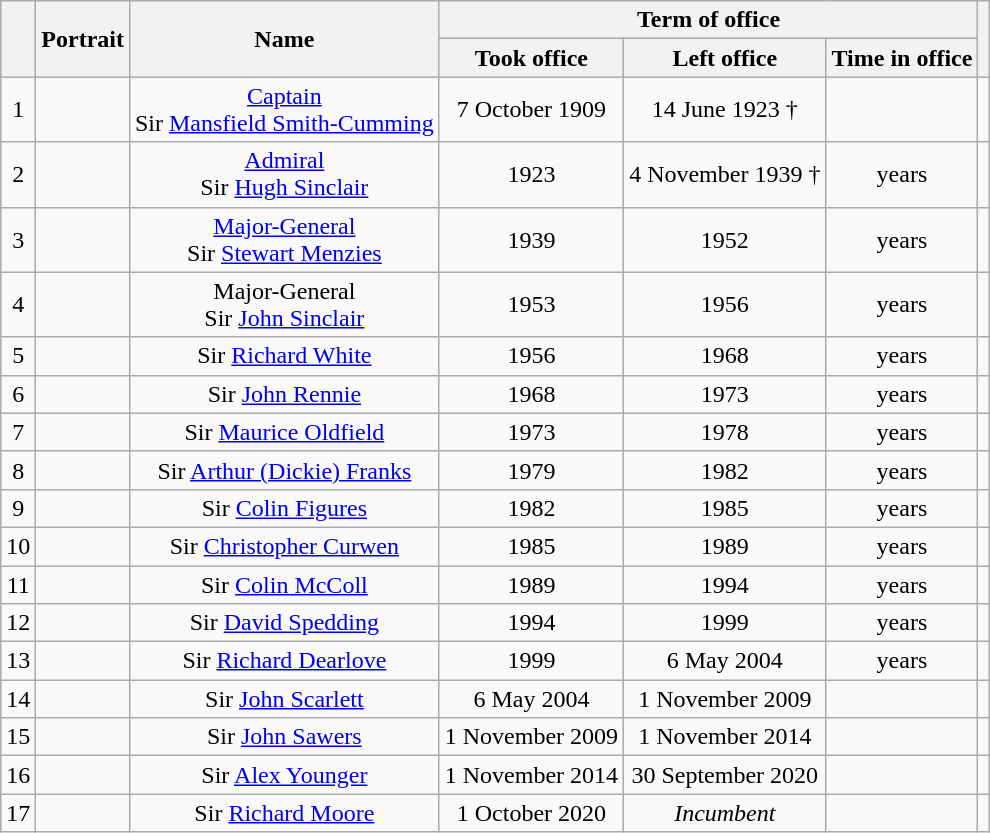<table class="wikitable" style="text-align:center">
<tr>
<th rowspan=2></th>
<th rowspan=2>Portrait</th>
<th rowspan=2>Name<br></th>
<th colspan=3>Term of office</th>
<th rowspan=2></th>
</tr>
<tr>
<th>Took office</th>
<th>Left office</th>
<th>Time in office</th>
</tr>
<tr>
<td>1</td>
<td></td>
<td><a href='#'>Captain</a><br>Sir <a href='#'>Mansfield Smith-Cumming</a> <br></td>
<td>7 October 1909</td>
<td>14 June 1923 †</td>
<td></td>
<td></td>
</tr>
<tr>
<td>2</td>
<td></td>
<td><a href='#'>Admiral</a><br>Sir <a href='#'>Hugh Sinclair</a> <br></td>
<td>1923</td>
<td>4 November 1939 †</td>
<td> years</td>
<td></td>
</tr>
<tr>
<td>3</td>
<td></td>
<td><a href='#'>Major-General</a><br>Sir <a href='#'>Stewart Menzies</a> <br></td>
<td>1939</td>
<td>1952</td>
<td> years</td>
<td></td>
</tr>
<tr>
<td>4</td>
<td></td>
<td>Major-General<br>Sir <a href='#'>John Sinclair</a> <br></td>
<td>1953</td>
<td>1956</td>
<td> years</td>
<td></td>
</tr>
<tr>
<td>5</td>
<td></td>
<td>Sir <a href='#'>Richard White</a> <br></td>
<td>1956</td>
<td>1968</td>
<td> years</td>
<td></td>
</tr>
<tr>
<td>6</td>
<td></td>
<td>Sir <a href='#'>John Rennie</a> <br></td>
<td>1968</td>
<td>1973</td>
<td> years</td>
<td></td>
</tr>
<tr>
<td>7</td>
<td></td>
<td>Sir <a href='#'>Maurice Oldfield</a> <br></td>
<td>1973</td>
<td>1978</td>
<td> years</td>
<td></td>
</tr>
<tr>
<td>8</td>
<td></td>
<td>Sir <a href='#'>Arthur (Dickie) Franks</a> <br></td>
<td>1979</td>
<td>1982</td>
<td> years</td>
<td></td>
</tr>
<tr>
<td>9</td>
<td></td>
<td>Sir <a href='#'>Colin Figures</a> <br></td>
<td>1982</td>
<td>1985</td>
<td> years</td>
<td></td>
</tr>
<tr>
<td>10</td>
<td></td>
<td>Sir <a href='#'>Christopher Curwen</a><br></td>
<td>1985</td>
<td>1989</td>
<td> years</td>
<td></td>
</tr>
<tr>
<td>11</td>
<td></td>
<td>Sir <a href='#'>Colin McColl</a> <br></td>
<td>1989</td>
<td>1994</td>
<td> years</td>
<td></td>
</tr>
<tr>
<td>12</td>
<td></td>
<td>Sir <a href='#'>David Spedding</a> <br></td>
<td>1994</td>
<td>1999</td>
<td> years</td>
<td></td>
</tr>
<tr>
<td>13</td>
<td></td>
<td>Sir <a href='#'>Richard Dearlove</a> <br></td>
<td>1999</td>
<td>6 May 2004</td>
<td> years</td>
<td></td>
</tr>
<tr>
<td>14</td>
<td></td>
<td>Sir <a href='#'>John Scarlett</a><br></td>
<td>6 May 2004</td>
<td>1 November 2009</td>
<td></td>
<td></td>
</tr>
<tr>
<td>15</td>
<td></td>
<td>Sir <a href='#'>John Sawers</a> <br></td>
<td>1 November 2009</td>
<td>1 November 2014</td>
<td></td>
<td></td>
</tr>
<tr>
<td>16</td>
<td></td>
<td>Sir <a href='#'>Alex Younger</a><br></td>
<td>1 November 2014</td>
<td>30 September 2020</td>
<td></td>
<td></td>
</tr>
<tr>
<td>17</td>
<td></td>
<td>Sir <a href='#'>Richard Moore</a> <br></td>
<td>1 October 2020</td>
<td><em>Incumbent</em></td>
<td></td>
<td></td>
</tr>
</table>
